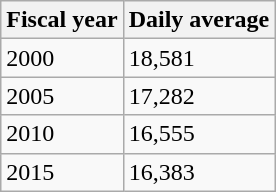<table class="wikitable">
<tr>
<th>Fiscal year</th>
<th>Daily average</th>
</tr>
<tr>
<td>2000</td>
<td>18,581</td>
</tr>
<tr>
<td>2005</td>
<td>17,282</td>
</tr>
<tr>
<td>2010</td>
<td>16,555</td>
</tr>
<tr>
<td>2015</td>
<td>16,383</td>
</tr>
</table>
